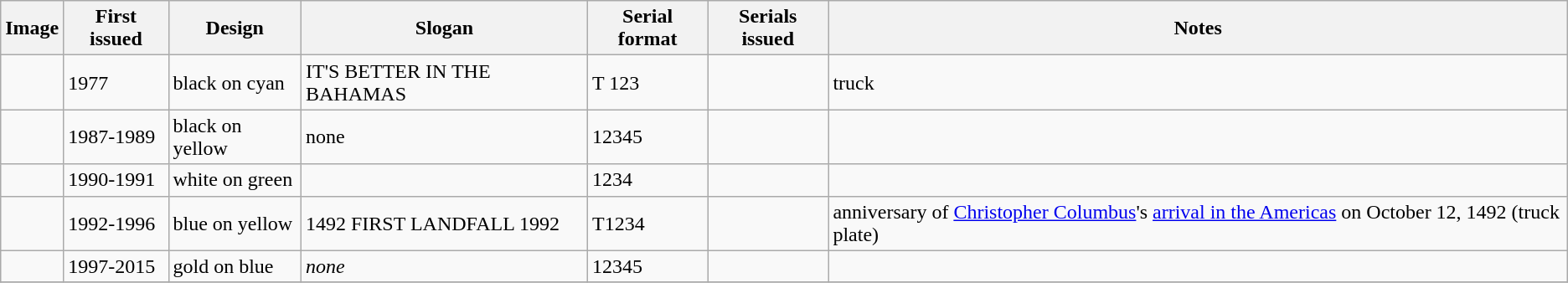<table class="wikitable">
<tr>
<th>Image</th>
<th>First issued</th>
<th>Design</th>
<th>Slogan</th>
<th>Serial format</th>
<th>Serials issued</th>
<th>Notes</th>
</tr>
<tr>
<td></td>
<td>1977</td>
<td>black on cyan</td>
<td>IT'S BETTER IN THE BAHAMAS</td>
<td>T 123</td>
<td></td>
<td>truck</td>
</tr>
<tr>
<td></td>
<td>1987-1989</td>
<td>black on yellow</td>
<td>none</td>
<td>12345</td>
<td></td>
<td></td>
</tr>
<tr>
<td></td>
<td>1990-1991</td>
<td>white on green</td>
<td></td>
<td>1234</td>
<td></td>
<td></td>
</tr>
<tr>
<td></td>
<td>1992-1996</td>
<td>blue on yellow</td>
<td>1492 FIRST LANDFALL 1992</td>
<td>T1234</td>
<td></td>
<td>anniversary of <a href='#'>Christopher Columbus</a>'s <a href='#'>arrival in the Americas</a> on October 12, 1492 (truck plate)</td>
</tr>
<tr>
<td></td>
<td>1997-2015</td>
<td>gold on blue</td>
<td><em>none</em></td>
<td>12345</td>
<td></td>
<td></td>
</tr>
<tr>
</tr>
</table>
